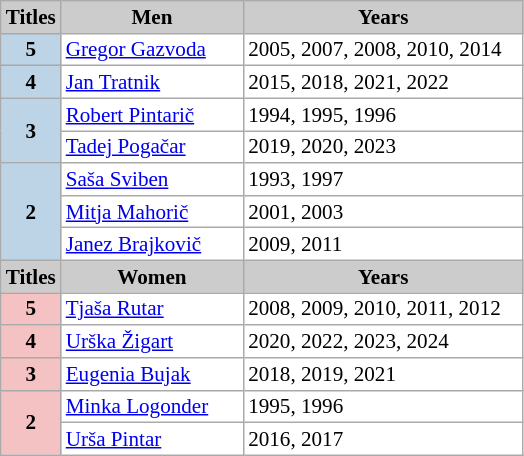<table class="wikitable plainrowheaders" style="background:#fff; font-size:88%; line-height:15px; border:grey solid 1px; border-collapse:collapse;">
<tr style="background:#ccc; text-align:center;">
<th style="background:#ccc;" width="32">Titles</th>
<th style="background:#ccc;" width="115">Men</th>
<th style="background:#ccc;" width="180">Years</th>
</tr>
<tr>
<td align=center bgcolor=#BCD4E6><strong>5</strong></td>
<td><a href='#'>Gregor Gazvoda</a></td>
<td>2005, 2007, 2008, 2010, 2014</td>
</tr>
<tr>
<td align=center bgcolor=#BCD4E6><strong>4</strong></td>
<td><a href='#'>Jan Tratnik</a></td>
<td>2015, 2018, 2021, 2022</td>
</tr>
<tr>
<td align=center rowspan=2 bgcolor=#BCD4E6><strong>3</strong></td>
<td><a href='#'>Robert Pintarič</a></td>
<td>1994, 1995, 1996</td>
</tr>
<tr>
<td><a href='#'>Tadej Pogačar</a></td>
<td>2019, 2020, 2023</td>
</tr>
<tr>
<td align=center rowspan=3 bgcolor=#BCD4E6><strong>2</strong></td>
<td><a href='#'>Saša Sviben</a></td>
<td>1993, 1997</td>
</tr>
<tr>
<td><a href='#'>Mitja Mahorič</a></td>
<td>2001, 2003</td>
</tr>
<tr>
<td><a href='#'>Janez Brajkovič</a></td>
<td>2009, 2011</td>
</tr>
<tr>
<th style="background:#ccc;" width="32">Titles</th>
<th style="background:#ccc;" width="100">Women</th>
<th style="background:#ccc;" width="105">Years</th>
</tr>
<tr>
<td align=center bgcolor=#F4C2C2><strong>5</strong></td>
<td><a href='#'>Tjaša Rutar</a></td>
<td>2008, 2009, 2010, 2011, 2012</td>
</tr>
<tr>
<td align=center bgcolor=#F4C2C2><strong>4</strong></td>
<td><a href='#'>Urška Žigart</a></td>
<td>2020, 2022, 2023, 2024</td>
</tr>
<tr>
<td align=center bgcolor=#F4C2C2><strong>3</strong></td>
<td><a href='#'>Eugenia Bujak</a></td>
<td>2018, 2019, 2021</td>
</tr>
<tr>
<td align=center rowspan=2 bgcolor=#F4C2C2><strong>2</strong></td>
<td><a href='#'>Minka Logonder</a></td>
<td>1995, 1996</td>
</tr>
<tr>
<td><a href='#'>Urša Pintar</a></td>
<td>2016, 2017</td>
</tr>
</table>
